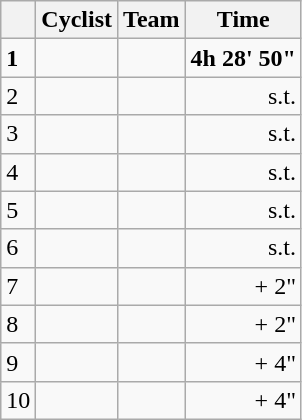<table class="wikitable">
<tr>
<th></th>
<th>Cyclist</th>
<th>Team</th>
<th>Time</th>
</tr>
<tr>
<td><strong>1</strong></td>
<td></td>
<td><strong></strong></td>
<td align="right"><strong>4h 28' 50"</strong></td>
</tr>
<tr>
<td>2</td>
<td></td>
<td></td>
<td align="right">s.t.</td>
</tr>
<tr>
<td>3</td>
<td></td>
<td></td>
<td align="right">s.t.</td>
</tr>
<tr>
<td>4</td>
<td></td>
<td></td>
<td align="right">s.t.</td>
</tr>
<tr>
<td>5</td>
<td></td>
<td></td>
<td align="right">s.t.</td>
</tr>
<tr>
<td>6</td>
<td></td>
<td></td>
<td align="right">s.t.</td>
</tr>
<tr>
<td>7</td>
<td></td>
<td></td>
<td align="right">+ 2"</td>
</tr>
<tr>
<td>8</td>
<td></td>
<td></td>
<td align="right">+ 2"</td>
</tr>
<tr>
<td>9</td>
<td></td>
<td></td>
<td align="right">+ 4"</td>
</tr>
<tr>
<td>10</td>
<td></td>
<td></td>
<td align="right">+ 4"</td>
</tr>
</table>
